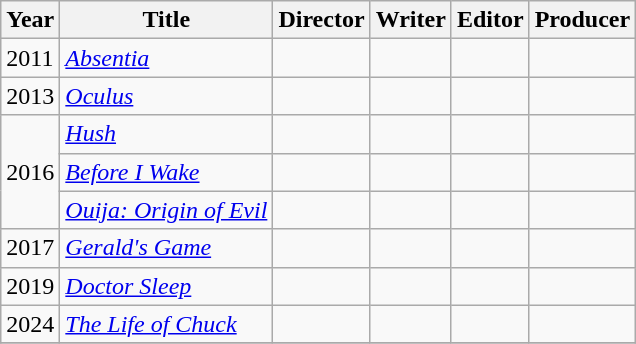<table class="wikitable">
<tr>
<th>Year</th>
<th>Title</th>
<th scope="col">Director</th>
<th scope="col">Writer</th>
<th scope="col">Editor</th>
<th scope="col">Producer</th>
</tr>
<tr>
<td>2011</td>
<td><em><a href='#'>Absentia</a></em></td>
<td></td>
<td></td>
<td></td>
<td></td>
</tr>
<tr>
<td>2013</td>
<td><em><a href='#'>Oculus</a></em></td>
<td></td>
<td></td>
<td></td>
<td></td>
</tr>
<tr>
<td rowspan="3">2016</td>
<td><em><a href='#'>Hush</a></em></td>
<td></td>
<td></td>
<td></td>
<td></td>
</tr>
<tr>
<td><em><a href='#'>Before I Wake</a></em></td>
<td></td>
<td></td>
<td></td>
<td></td>
</tr>
<tr>
<td><em><a href='#'>Ouija: Origin of Evil</a></em></td>
<td></td>
<td></td>
<td></td>
<td></td>
</tr>
<tr>
<td>2017</td>
<td><em><a href='#'>Gerald's Game</a></em></td>
<td></td>
<td></td>
<td></td>
<td></td>
</tr>
<tr>
<td>2019</td>
<td><em><a href='#'>Doctor Sleep</a></em></td>
<td></td>
<td></td>
<td></td>
<td></td>
</tr>
<tr>
<td>2024</td>
<td><em><a href='#'>The Life of Chuck</a></em></td>
<td></td>
<td></td>
<td></td>
<td></td>
</tr>
<tr>
</tr>
</table>
